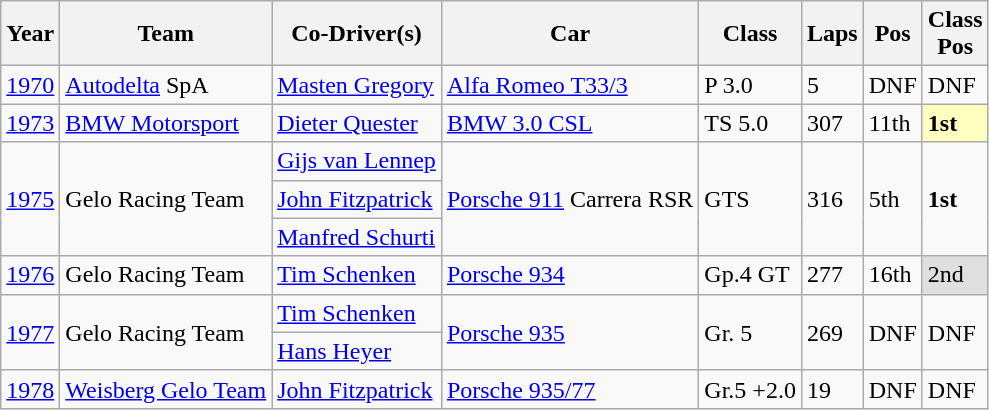<table class="wikitable">
<tr>
<th>Year</th>
<th>Team</th>
<th>Co-Driver(s)</th>
<th>Car</th>
<th>Class</th>
<th>Laps</th>
<th>Pos</th>
<th>Class<br>Pos</th>
</tr>
<tr>
<td><a href='#'>1970</a></td>
<td> <a href='#'>Autodelta</a> SpA</td>
<td> <a href='#'>Masten Gregory</a></td>
<td><a href='#'>Alfa Romeo T33/3</a></td>
<td>P 3.0</td>
<td>5</td>
<td>DNF</td>
<td>DNF</td>
</tr>
<tr>
<td><a href='#'>1973</a></td>
<td> <a href='#'>BMW Motorsport</a></td>
<td> <a href='#'>Dieter Quester</a></td>
<td><a href='#'>BMW 3.0 CSL</a></td>
<td>TS 5.0</td>
<td>307</td>
<td>11th</td>
<td style="background:#FFFFBF;"><strong>1st</strong></td>
</tr>
<tr>
<td rowspan="3"><a href='#'>1975</a></td>
<td rowspan="3"> Gelo Racing Team</td>
<td> <a href='#'>Gijs van Lennep</a></td>
<td rowspan="3"><a href='#'>Porsche 911</a> Carrera RSR</td>
<td rowspan="3">GTS</td>
<td rowspan="3">316</td>
<td rowspan="3">5th</td>
<td rowspan="3"><strong>1st</strong></td>
</tr>
<tr>
<td> <a href='#'>John Fitzpatrick</a></td>
</tr>
<tr>
<td> <a href='#'>Manfred Schurti</a></td>
</tr>
<tr>
<td><a href='#'>1976</a></td>
<td> Gelo Racing Team</td>
<td> <a href='#'>Tim Schenken</a></td>
<td><a href='#'>Porsche 934</a></td>
<td>Gp.4 GT</td>
<td>277</td>
<td>16th</td>
<td style="background:#dfdfdf;">2nd</td>
</tr>
<tr>
<td rowspan="2"><a href='#'>1977</a></td>
<td rowspan="2"> Gelo Racing Team</td>
<td> <a href='#'>Tim Schenken</a></td>
<td rowspan="2"><a href='#'>Porsche 935</a></td>
<td rowspan="2">Gr. 5</td>
<td rowspan="2">269</td>
<td rowspan="2">DNF</td>
<td rowspan="2">DNF</td>
</tr>
<tr>
<td> <a href='#'>Hans Heyer</a></td>
</tr>
<tr>
<td><a href='#'>1978</a></td>
<td> <a href='#'>Weisberg Gelo Team</a></td>
<td> <a href='#'>John Fitzpatrick</a></td>
<td><a href='#'>Porsche 935/77</a></td>
<td>Gr.5 +2.0</td>
<td>19</td>
<td>DNF</td>
<td>DNF</td>
</tr>
</table>
